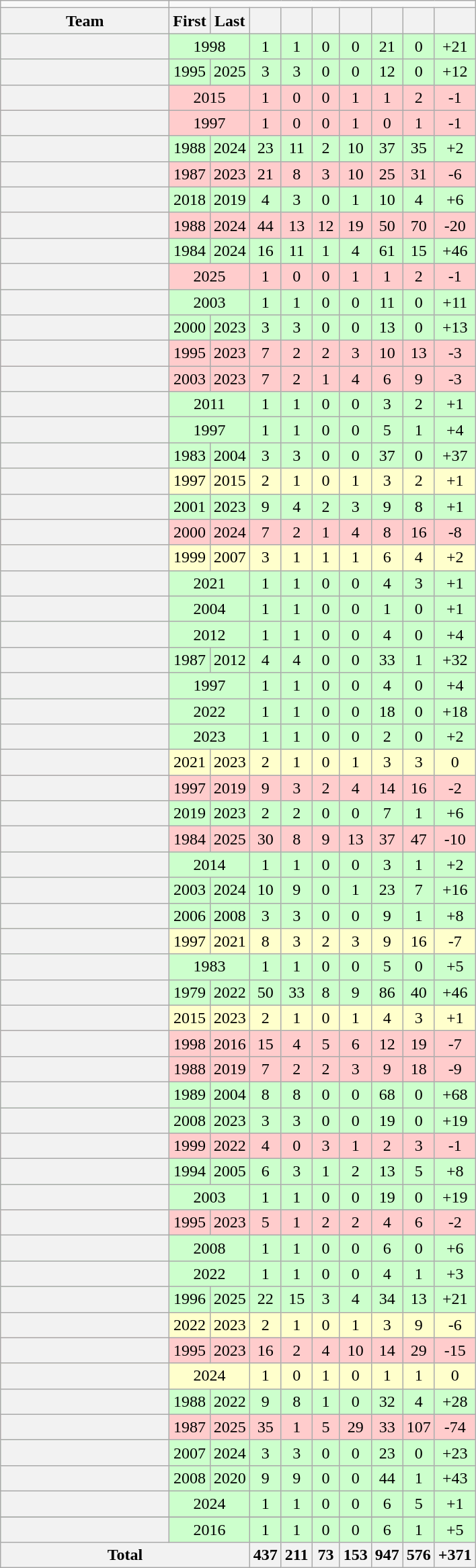<table class="wikitable plainrowheaders sortable" style="text-align:center">
<tr>
<td></td>
</tr>
<tr>
<th width=160>Team</th>
<th width=20>First</th>
<th>Last</th>
<th width=20></th>
<th width=20></th>
<th width=20></th>
<th width=20></th>
<th width=20></th>
<th width=20></th>
<th width=20></th>
</tr>
<tr bgcolor=#CCFFCC>
<th scope="row" align="left"></th>
<td colspan=2>1998</td>
<td>1</td>
<td>1</td>
<td>0</td>
<td>0</td>
<td>21</td>
<td>0</td>
<td>+21</td>
</tr>
<tr bgcolor=#CCFFCC>
<th scope="row" align="left"></th>
<td>1995</td>
<td>2025</td>
<td>3</td>
<td>3</td>
<td>0</td>
<td>0</td>
<td>12</td>
<td>0</td>
<td>+12</td>
</tr>
<tr bgcolor=#FFCCCC>
<th scope="row" align="left"></th>
<td colspan=2>2015</td>
<td>1</td>
<td>0</td>
<td>0</td>
<td>1</td>
<td>1</td>
<td>2</td>
<td>-1</td>
</tr>
<tr bgcolor=#FFCCCC>
<th scope="row" align="left"></th>
<td colspan=2>1997</td>
<td>1</td>
<td>0</td>
<td>0</td>
<td>1</td>
<td>0</td>
<td>1</td>
<td>-1</td>
</tr>
<tr bgcolor=#CCFFCC>
<th scope="row" align="left"></th>
<td>1988</td>
<td>2024</td>
<td>23</td>
<td>11</td>
<td>2</td>
<td>10</td>
<td>37</td>
<td>35</td>
<td>+2</td>
</tr>
<tr bgcolor=#FFCCCC>
<th scope="row" align="left"></th>
<td>1987</td>
<td>2023</td>
<td>21</td>
<td>8</td>
<td>3</td>
<td>10</td>
<td>25</td>
<td>31</td>
<td>-6</td>
</tr>
<tr bgcolor=#CCFFCC>
<th scope="row" align="left"></th>
<td>2018</td>
<td>2019</td>
<td>4</td>
<td>3</td>
<td>0</td>
<td>1</td>
<td>10</td>
<td>4</td>
<td>+6</td>
</tr>
<tr bgcolor=#FFCCCC>
<th scope="row" align="left"></th>
<td>1988</td>
<td>2024</td>
<td>44</td>
<td>13</td>
<td>12</td>
<td>19</td>
<td>50</td>
<td>70</td>
<td>-20</td>
</tr>
<tr bgcolor=#CCFFCC>
<th scope="row" align="left"></th>
<td>1984</td>
<td>2024</td>
<td>16</td>
<td>11</td>
<td>1</td>
<td>4</td>
<td>61</td>
<td>15</td>
<td>+46</td>
</tr>
<tr bgcolor=#FFCCCC>
<th scope="row" align="left"></th>
<td colspan=2>2025</td>
<td>1</td>
<td>0</td>
<td>0</td>
<td>1</td>
<td>1</td>
<td>2</td>
<td>-1</td>
</tr>
<tr bgcolor=#CCFFCC>
<th scope="row" align="left"></th>
<td colspan=2>2003</td>
<td>1</td>
<td>1</td>
<td>0</td>
<td>0</td>
<td>11</td>
<td>0</td>
<td>+11</td>
</tr>
<tr bgcolor=#CCFFCC>
<th scope="row" align="left"></th>
<td>2000</td>
<td>2023</td>
<td>3</td>
<td>3</td>
<td>0</td>
<td>0</td>
<td>13</td>
<td>0</td>
<td>+13</td>
</tr>
<tr bgcolor=#FFCCCC>
<th scope="row" align="left"></th>
<td>1995</td>
<td>2023</td>
<td>7</td>
<td>2</td>
<td>2</td>
<td>3</td>
<td>10</td>
<td>13</td>
<td>-3</td>
</tr>
<tr bgcolor=#FFCCCC>
<th scope="row" align="left"></th>
<td>2003</td>
<td>2023</td>
<td>7</td>
<td>2</td>
<td>1</td>
<td>4</td>
<td>6</td>
<td>9</td>
<td>-3</td>
</tr>
<tr bgcolor=#CCFFCC>
<th scope="row" align="left"></th>
<td colspan=2>2011</td>
<td>1</td>
<td>1</td>
<td>0</td>
<td>0</td>
<td>3</td>
<td>2</td>
<td>+1</td>
</tr>
<tr bgcolor=#CCFFCC>
<th scope="row" align="left"></th>
<td colspan=2>1997</td>
<td>1</td>
<td>1</td>
<td>0</td>
<td>0</td>
<td>5</td>
<td>1</td>
<td>+4</td>
</tr>
<tr bgcolor=#CCFFCC>
<th scope="row" align="left"></th>
<td>1983</td>
<td>2004</td>
<td>3</td>
<td>3</td>
<td>0</td>
<td>0</td>
<td>37</td>
<td>0</td>
<td>+37</td>
</tr>
<tr bgcolor=#FFFFCC>
<th scope="row" align="left"></th>
<td>1997</td>
<td>2015</td>
<td>2</td>
<td>1</td>
<td>0</td>
<td>1</td>
<td>3</td>
<td>2</td>
<td>+1</td>
</tr>
<tr bgcolor=#CCFFCC>
<th scope="row" align="left"></th>
<td>2001</td>
<td>2023</td>
<td>9</td>
<td>4</td>
<td>2</td>
<td>3</td>
<td>9</td>
<td>8</td>
<td>+1</td>
</tr>
<tr bgcolor=#FFCCCC>
<th scope="row" align="left"></th>
<td>2000</td>
<td>2024</td>
<td>7</td>
<td>2</td>
<td>1</td>
<td>4</td>
<td>8</td>
<td>16</td>
<td>-8</td>
</tr>
<tr bgcolor=#FFFFCC>
<th scope="row" align="left"></th>
<td>1999</td>
<td>2007</td>
<td>3</td>
<td>1</td>
<td>1</td>
<td>1</td>
<td>6</td>
<td>4</td>
<td>+2</td>
</tr>
<tr bgcolor=#CCFFCC>
<th scope="row" align="left"></th>
<td colspan=2>2021</td>
<td>1</td>
<td>1</td>
<td>0</td>
<td>0</td>
<td>4</td>
<td>3</td>
<td>+1</td>
</tr>
<tr bgcolor=#CCFFCC>
<th scope="row" align="left"></th>
<td colspan=2>2004</td>
<td>1</td>
<td>1</td>
<td>0</td>
<td>0</td>
<td>1</td>
<td>0</td>
<td>+1</td>
</tr>
<tr bgcolor=#CCFFCC>
<th scope="row" align="left"></th>
<td colspan=2>2012</td>
<td>1</td>
<td>1</td>
<td>0</td>
<td>0</td>
<td>4</td>
<td>0</td>
<td>+4</td>
</tr>
<tr bgcolor=#CCFFCC>
<th scope="row" align="left"></th>
<td>1987</td>
<td>2012</td>
<td>4</td>
<td>4</td>
<td>0</td>
<td>0</td>
<td>33</td>
<td>1</td>
<td>+32</td>
</tr>
<tr bgcolor=#CCFFCC>
<th scope="row" align="left"></th>
<td colspan=2>1997</td>
<td>1</td>
<td>1</td>
<td>0</td>
<td>0</td>
<td>4</td>
<td>0</td>
<td>+4</td>
</tr>
<tr bgcolor=#CCFFCC>
<th scope="row" align="left"></th>
<td colspan=2>2022</td>
<td>1</td>
<td>1</td>
<td>0</td>
<td>0</td>
<td>18</td>
<td>0</td>
<td>+18</td>
</tr>
<tr bgcolor=#CCFFCC>
<th scope="row" align="left"></th>
<td colspan=2>2023</td>
<td>1</td>
<td>1</td>
<td>0</td>
<td>0</td>
<td>2</td>
<td>0</td>
<td>+2</td>
</tr>
<tr bgcolor=#FFFFCC>
<th scope="row" align="left"></th>
<td>2021</td>
<td>2023</td>
<td>2</td>
<td>1</td>
<td>0</td>
<td>1</td>
<td>3</td>
<td>3</td>
<td>0</td>
</tr>
<tr bgcolor=#FFCCCC>
<th scope="row" align="left"></th>
<td>1997</td>
<td>2019</td>
<td>9</td>
<td>3</td>
<td>2</td>
<td>4</td>
<td>14</td>
<td>16</td>
<td>-2</td>
</tr>
<tr bgcolor=#CCFFCC>
<th scope="row" align="left"></th>
<td>2019</td>
<td>2023</td>
<td>2</td>
<td>2</td>
<td>0</td>
<td>0</td>
<td>7</td>
<td>1</td>
<td>+6</td>
</tr>
<tr bgcolor=#FFCCCC>
<th scope="row" align="left"></th>
<td>1984</td>
<td>2025</td>
<td>30</td>
<td>8</td>
<td>9</td>
<td>13</td>
<td>37</td>
<td>47</td>
<td>-10</td>
</tr>
<tr bgcolor=#CCFFCC>
<th scope="row" align="left"></th>
<td colspan=2>2014</td>
<td>1</td>
<td>1</td>
<td>0</td>
<td>0</td>
<td>3</td>
<td>1</td>
<td>+2</td>
</tr>
<tr bgcolor=#CCFFCC>
<th scope="row" align="left"></th>
<td>2003</td>
<td>2024</td>
<td>10</td>
<td>9</td>
<td>0</td>
<td>1</td>
<td>23</td>
<td>7</td>
<td>+16</td>
</tr>
<tr bgcolor=#CCFFCC>
<th scope="row" align="left"></th>
<td>2006</td>
<td>2008</td>
<td>3</td>
<td>3</td>
<td>0</td>
<td>0</td>
<td>9</td>
<td>1</td>
<td>+8</td>
</tr>
<tr bgcolor=#FFFFCC>
<th scope="row" align="left"></th>
<td>1997</td>
<td>2021</td>
<td>8</td>
<td>3</td>
<td>2</td>
<td>3</td>
<td>9</td>
<td>16</td>
<td>-7</td>
</tr>
<tr bgcolor=#CCFFCC>
<th scope="row" align="left"></th>
<td colspan=2>1983</td>
<td>1</td>
<td>1</td>
<td>0</td>
<td>0</td>
<td>5</td>
<td>0</td>
<td>+5</td>
</tr>
<tr bgcolor=#CCFFCC>
<th scope="row" align="left"></th>
<td>1979</td>
<td>2022</td>
<td>50</td>
<td>33</td>
<td>8</td>
<td>9</td>
<td>86</td>
<td>40</td>
<td>+46</td>
</tr>
<tr bgcolor=#FFFFCC>
<th scope="row" align="left"></th>
<td>2015</td>
<td>2023</td>
<td>2</td>
<td>1</td>
<td>0</td>
<td>1</td>
<td>4</td>
<td>3</td>
<td>+1</td>
</tr>
<tr bgcolor=#FFCCCC>
<th scope="row" align="left"></th>
<td>1998</td>
<td>2016</td>
<td>15</td>
<td>4</td>
<td>5</td>
<td>6</td>
<td>12</td>
<td>19</td>
<td>-7</td>
</tr>
<tr bgcolor=#FFCCCC>
<th scope="row" align="left"></th>
<td>1988</td>
<td>2019</td>
<td>7</td>
<td>2</td>
<td>2</td>
<td>3</td>
<td>9</td>
<td>18</td>
<td>-9</td>
</tr>
<tr bgcolor=#CCFFCC>
<th scope="row" align="left"></th>
<td>1989</td>
<td>2004</td>
<td>8</td>
<td>8</td>
<td>0</td>
<td>0</td>
<td>68</td>
<td>0</td>
<td>+68</td>
</tr>
<tr bgcolor=#CCFFCC>
<th scope="row" align="left"></th>
<td>2008</td>
<td>2023</td>
<td>3</td>
<td>3</td>
<td>0</td>
<td>0</td>
<td>19</td>
<td>0</td>
<td>+19</td>
</tr>
<tr bgcolor=#FFCCCC>
<th scope="row" align="left"></th>
<td>1999</td>
<td>2022</td>
<td>4</td>
<td>0</td>
<td>3</td>
<td>1</td>
<td>2</td>
<td>3</td>
<td>-1</td>
</tr>
<tr bgcolor=#CCFFCC>
<th scope="row" align="left"></th>
<td>1994</td>
<td>2005</td>
<td>6</td>
<td>3</td>
<td>1</td>
<td>2</td>
<td>13</td>
<td>5</td>
<td>+8</td>
</tr>
<tr bgcolor=#CCFFCC>
<th scope="row" align="left"></th>
<td colspan=2>2003</td>
<td>1</td>
<td>1</td>
<td>0</td>
<td>0</td>
<td>19</td>
<td>0</td>
<td>+19</td>
</tr>
<tr bgcolor=#FFCCCC>
<th scope="row" align="left"></th>
<td>1995</td>
<td>2023</td>
<td>5</td>
<td>1</td>
<td>2</td>
<td>2</td>
<td>4</td>
<td>6</td>
<td>-2</td>
</tr>
<tr bgcolor=#CCFFCC>
<th scope="row" align="left"></th>
<td colspan=2>2008</td>
<td>1</td>
<td>1</td>
<td>0</td>
<td>0</td>
<td>6</td>
<td>0</td>
<td>+6</td>
</tr>
<tr bgcolor=#CCFFCC>
<th scope="row" align="left"></th>
<td colspan=2>2022</td>
<td>1</td>
<td>1</td>
<td>0</td>
<td>0</td>
<td>4</td>
<td>1</td>
<td>+3</td>
</tr>
<tr bgcolor=#CCFFCC>
<th scope="row" align="left"></th>
<td>1996</td>
<td>2025</td>
<td>22</td>
<td>15</td>
<td>3</td>
<td>4</td>
<td>34</td>
<td>13</td>
<td>+21</td>
</tr>
<tr bgcolor=#FFFFCC>
<th scope="row" align="left"></th>
<td>2022</td>
<td>2023</td>
<td>2</td>
<td>1</td>
<td>0</td>
<td>1</td>
<td>3</td>
<td>9</td>
<td>-6</td>
</tr>
<tr bgcolor=#FFCCCC>
<th scope="row" align="left"></th>
<td>1995</td>
<td>2023</td>
<td>16</td>
<td>2</td>
<td>4</td>
<td>10</td>
<td>14</td>
<td>29</td>
<td>-15</td>
</tr>
<tr bgcolor=#FFFFCC>
<th scope="row" align="left"></th>
<td colspan=2>2024</td>
<td>1</td>
<td>0</td>
<td>1</td>
<td>0</td>
<td>1</td>
<td>1</td>
<td>0</td>
</tr>
<tr bgcolor=#CCFFCC>
<th scope="row" align="left"></th>
<td>1988</td>
<td>2022</td>
<td>9</td>
<td>8</td>
<td>1</td>
<td>0</td>
<td>32</td>
<td>4</td>
<td>+28</td>
</tr>
<tr bgcolor=#FFCCCC>
<th scope="row" align="left"></th>
<td>1987</td>
<td>2025</td>
<td>35</td>
<td>1</td>
<td>5</td>
<td>29</td>
<td>33</td>
<td>107</td>
<td>-74</td>
</tr>
<tr bgcolor=#CCFFCC>
<th scope="row" align="left"></th>
<td>2007</td>
<td>2024</td>
<td>3</td>
<td>3</td>
<td>0</td>
<td>0</td>
<td>23</td>
<td>0</td>
<td>+23</td>
</tr>
<tr bgcolor=#CCFFCC>
<th scope="row" align="left"></th>
<td>2008</td>
<td>2020</td>
<td>9</td>
<td>9</td>
<td>0</td>
<td>0</td>
<td>44</td>
<td>1</td>
<td>+43</td>
</tr>
<tr bgcolor=#CCFFCC>
<th scope="row" align="left"></th>
<td colspan=2>2024</td>
<td>1</td>
<td>1</td>
<td>0</td>
<td>0</td>
<td>6</td>
<td>5</td>
<td>+1</td>
</tr>
<tr>
</tr>
<tr bgcolor=#CCFFCC>
<th scope="row" align="left"></th>
<td colspan=2>2016</td>
<td>1</td>
<td>1</td>
<td>0</td>
<td>0</td>
<td>6</td>
<td>1</td>
<td>+5</td>
</tr>
<tr>
<th colspan=3>Total</th>
<th>437</th>
<th>211</th>
<th>73</th>
<th>153</th>
<th>947</th>
<th>576</th>
<th>+371</th>
</tr>
</table>
